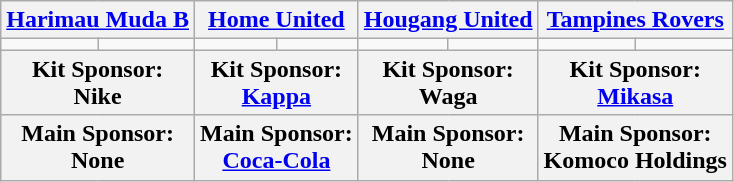<table class="wikitable">
<tr>
<th colspan="2"> <a href='#'>Harimau Muda B</a></th>
<th colspan="2"><a href='#'>Home United</a></th>
<th colspan="2"><a href='#'>Hougang United</a></th>
<th colspan="2"><a href='#'>Tampines Rovers</a></th>
</tr>
<tr>
<td></td>
<td></td>
<td></td>
<td></td>
<td></td>
<td></td>
<td></td>
<td></td>
</tr>
<tr>
<th colspan="2">Kit Sponsor: <br> Nike</th>
<th colspan="2">Kit Sponsor: <br> <a href='#'>Kappa</a></th>
<th colspan="2">Kit Sponsor: <br> Waga</th>
<th colspan="2">Kit Sponsor: <br> <a href='#'>Mikasa</a></th>
</tr>
<tr>
<th colspan="2">Main Sponsor: <br>None</th>
<th colspan="2">Main Sponsor: <br> <a href='#'>Coca-Cola</a></th>
<th colspan="2">Main Sponsor: <br>None</th>
<th colspan="2">Main Sponsor: <br> Komoco Holdings</th>
</tr>
</table>
